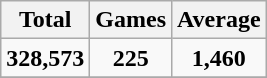<table class="wikitable">
<tr>
<th>Total</th>
<th>Games</th>
<th>Average</th>
</tr>
<tr>
<td align="center"><strong>328,573</strong></td>
<td align="center"><strong>225</strong></td>
<td align="center"><strong>1,460</strong></td>
</tr>
<tr>
</tr>
</table>
